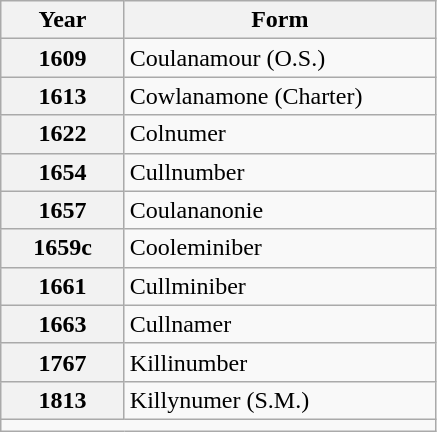<table class="wikitable" style="margin:0 0 0 3em; border:1px solid darkgrey;">
<tr>
<th style="width:75px;">Year</th>
<th style="width:200px;">Form</th>
</tr>
<tr>
<th>1609</th>
<td>Coulanamour (O.S.)</td>
</tr>
<tr>
<th>1613</th>
<td>Cowlanamone (Charter)</td>
</tr>
<tr>
<th>1622</th>
<td>Colnumer</td>
</tr>
<tr>
<th>1654</th>
<td>Cullnumber</td>
</tr>
<tr>
<th>1657</th>
<td>Coulananonie</td>
</tr>
<tr>
<th>1659c</th>
<td>Cooleminiber</td>
</tr>
<tr>
<th>1661</th>
<td>Cullminiber</td>
</tr>
<tr>
<th>1663</th>
<td>Cullnamer</td>
</tr>
<tr>
<th>1767</th>
<td>Killinumber</td>
</tr>
<tr>
<th>1813</th>
<td>Killynumer (S.M.) </td>
</tr>
<tr>
<td colspan="2" align="center"></td>
</tr>
</table>
